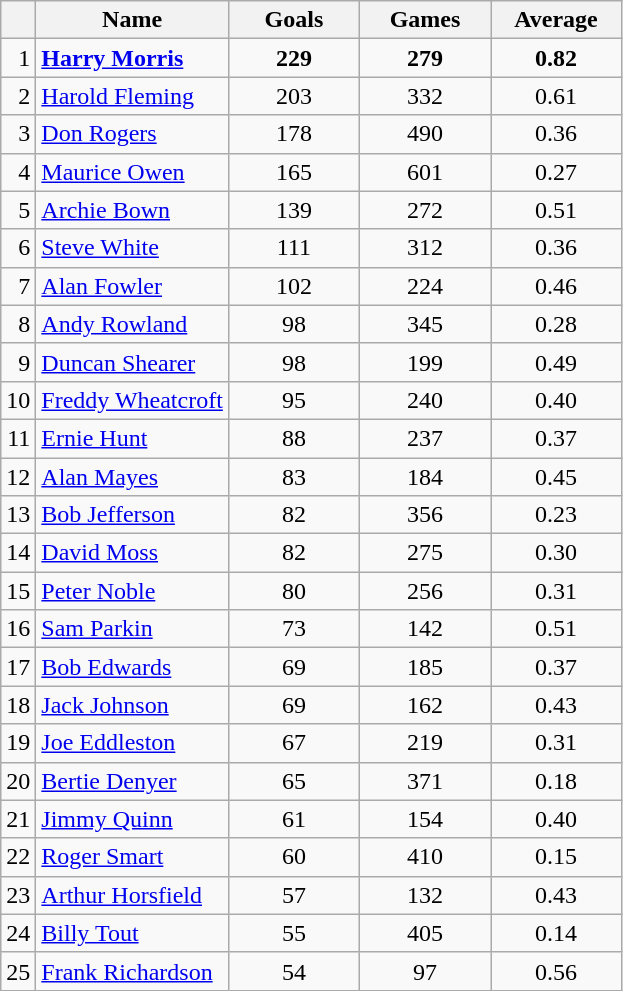<table class="wikitable" style="text-align: center;">
<tr>
<th></th>
<th>Name</th>
<th style="width: 5em;">Goals</th>
<th style="width: 5em;">Games</th>
<th style="width: 5em;">Average</th>
</tr>
<tr>
<td style="text-align:right;">1</td>
<td style="text-align:left;"><strong><a href='#'>Harry Morris</a></strong></td>
<td><strong>229</strong></td>
<td><strong>279</strong></td>
<td><strong>0.82</strong></td>
</tr>
<tr>
<td style="text-align:right;">2</td>
<td style="text-align:left;"><a href='#'>Harold Fleming</a></td>
<td>203</td>
<td>332</td>
<td>0.61</td>
</tr>
<tr>
<td style="text-align:right;">3</td>
<td style="text-align:left;"><a href='#'>Don Rogers</a></td>
<td>178</td>
<td>490</td>
<td>0.36</td>
</tr>
<tr>
<td style="text-align:right;">4</td>
<td style="text-align:left;"><a href='#'>Maurice Owen</a></td>
<td>165</td>
<td>601</td>
<td>0.27</td>
</tr>
<tr>
<td style="text-align:right;">5</td>
<td style="text-align:left;"><a href='#'>Archie Bown</a></td>
<td>139</td>
<td>272</td>
<td>0.51</td>
</tr>
<tr>
<td style="text-align:right;">6</td>
<td style="text-align:left;"><a href='#'>Steve White</a></td>
<td>111</td>
<td>312</td>
<td>0.36</td>
</tr>
<tr>
<td style="text-align:right;">7</td>
<td style="text-align:left;"><a href='#'>Alan Fowler</a></td>
<td>102</td>
<td>224</td>
<td>0.46</td>
</tr>
<tr>
<td style="text-align:right;">8</td>
<td style="text-align:left;"><a href='#'>Andy Rowland</a></td>
<td>98</td>
<td>345</td>
<td>0.28</td>
</tr>
<tr>
<td style="text-align:right;">9</td>
<td style="text-align:left;"><a href='#'>Duncan Shearer</a></td>
<td>98</td>
<td>199</td>
<td>0.49</td>
</tr>
<tr>
<td style="text-align:right;">10</td>
<td style="text-align:left;"><a href='#'>Freddy Wheatcroft</a></td>
<td>95</td>
<td>240</td>
<td>0.40</td>
</tr>
<tr>
<td style="text-align:right;">11</td>
<td style="text-align:left;"><a href='#'>Ernie Hunt</a></td>
<td>88</td>
<td>237</td>
<td>0.37</td>
</tr>
<tr>
<td style="text-align:right;">12</td>
<td style="text-align:left;"><a href='#'>Alan Mayes</a></td>
<td>83</td>
<td>184</td>
<td>0.45</td>
</tr>
<tr>
<td style="text-align:right;">13</td>
<td style="text-align:left;"><a href='#'>Bob Jefferson</a></td>
<td>82</td>
<td>356</td>
<td>0.23</td>
</tr>
<tr>
<td style="text-align:right;">14</td>
<td style="text-align:left;"><a href='#'>David Moss</a></td>
<td>82</td>
<td>275</td>
<td>0.30</td>
</tr>
<tr>
<td style="text-align:right;">15</td>
<td style="text-align:left;"><a href='#'>Peter Noble</a></td>
<td>80</td>
<td>256</td>
<td>0.31</td>
</tr>
<tr>
<td style="text-align:right;">16</td>
<td style="text-align:left;"><a href='#'>Sam Parkin</a></td>
<td>73</td>
<td>142</td>
<td>0.51</td>
</tr>
<tr>
<td style="text-align:right;">17</td>
<td style="text-align:left;"><a href='#'>Bob Edwards</a></td>
<td>69</td>
<td>185</td>
<td>0.37</td>
</tr>
<tr>
<td style="text-align:right;">18</td>
<td style="text-align:left;"><a href='#'>Jack Johnson</a></td>
<td>69</td>
<td>162</td>
<td>0.43</td>
</tr>
<tr>
<td style="text-align:right;">19</td>
<td style="text-align:left;"><a href='#'>Joe Eddleston</a></td>
<td>67</td>
<td>219</td>
<td>0.31</td>
</tr>
<tr>
<td style="text-align:right;">20</td>
<td style="text-align:left;"><a href='#'>Bertie Denyer</a></td>
<td>65</td>
<td>371</td>
<td>0.18</td>
</tr>
<tr>
<td style="text-align:right;">21</td>
<td style="text-align:left;"><a href='#'>Jimmy Quinn</a></td>
<td>61</td>
<td>154</td>
<td>0.40</td>
</tr>
<tr>
<td style="text-align:right;">22</td>
<td style="text-align:left;"><a href='#'>Roger Smart</a></td>
<td>60</td>
<td>410</td>
<td>0.15</td>
</tr>
<tr>
<td style="text-align:right;">23</td>
<td style="text-align:left;"><a href='#'>Arthur Horsfield</a></td>
<td>57</td>
<td>132</td>
<td>0.43</td>
</tr>
<tr>
<td style="text-align:right;">24</td>
<td style="text-align:left;"><a href='#'>Billy Tout</a></td>
<td>55</td>
<td>405</td>
<td>0.14</td>
</tr>
<tr>
<td style="text-align:right;">25</td>
<td style="text-align:left;"><a href='#'>Frank Richardson</a></td>
<td>54</td>
<td>97</td>
<td>0.56</td>
</tr>
</table>
